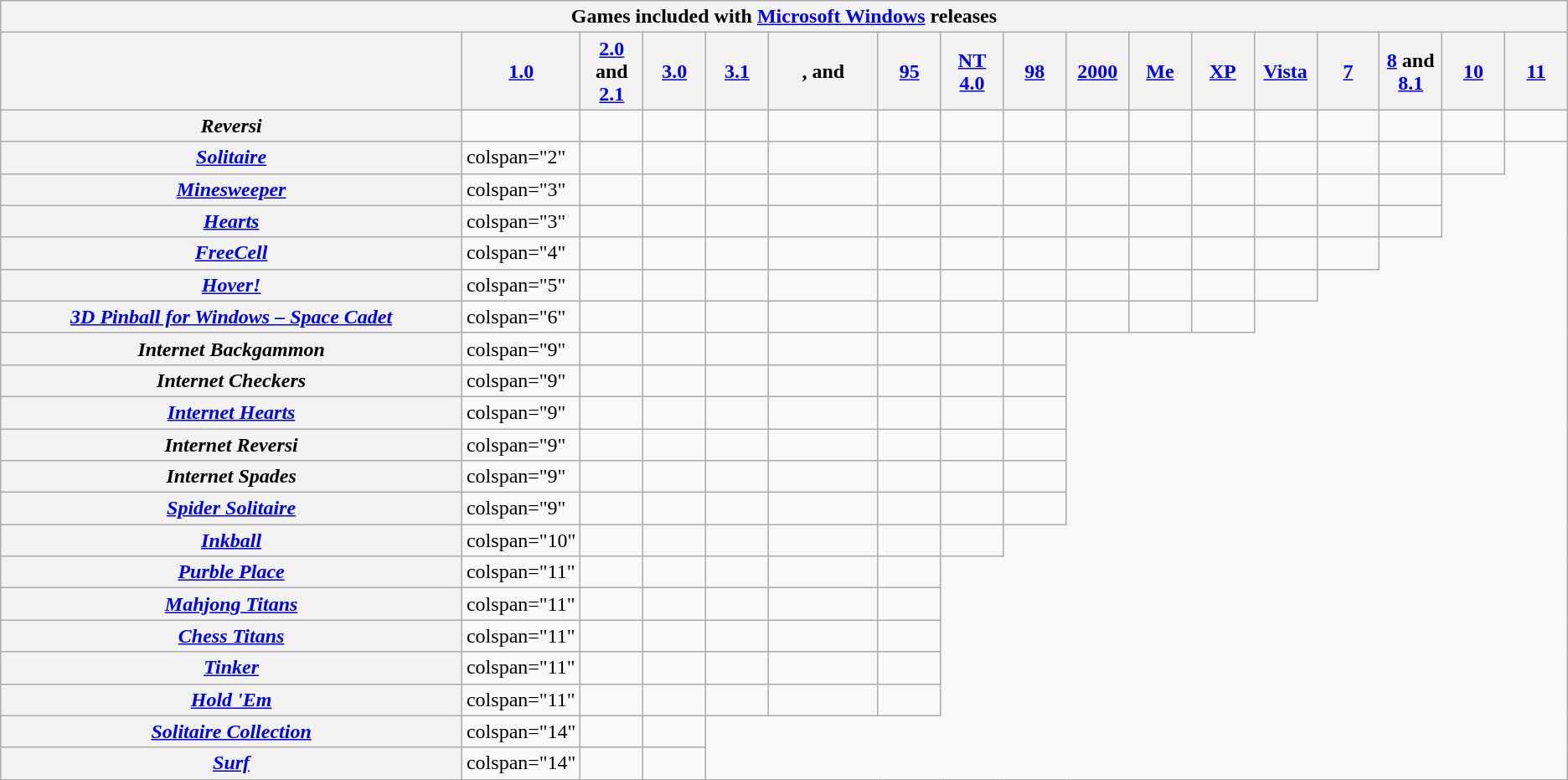<table class="wikitable">
<tr>
<th scope="col" colspan="17" style="text-align:center;">Games included with <a href='#'>Microsoft Windows</a> releases</th>
</tr>
<tr>
<th style="min-width: 150px;"></th>
<th style="width: 4%;"><a href='#'>1.0</a></th>
<th style="width: 4%;"><a href='#'>2.0</a> and <a href='#'>2.1</a></th>
<th style="width: 4%;"><a href='#'>3.0</a></th>
<th style="width: 4%;"><a href='#'>3.1</a></th>
<th style="width: 7%;">,  and </th>
<th style="width: 4%;"><a href='#'>95</a></th>
<th style="width: 4%;"><a href='#'>NT 4.0</a></th>
<th style="width: 4%;"><a href='#'>98</a></th>
<th style="width: 4%;"><a href='#'>2000</a></th>
<th style="width: 4%;"><a href='#'>Me</a></th>
<th style="width: 4%;"><a href='#'>XP</a></th>
<th style="width: 4%;"><a href='#'>Vista</a></th>
<th style="width: 4%;"><a href='#'>7</a></th>
<th style="width: 4%;"><a href='#'>8</a> and <a href='#'>8.1</a></th>
<th style="width: 4%;"><a href='#'>10</a></th>
<th style="width: 4%;"><a href='#'>11</a></th>
</tr>
<tr>
<th><em>Reversi</em></th>
<td></td>
<td></td>
<td></td>
<td></td>
<td></td>
<td></td>
<td></td>
<td></td>
<td></td>
<td></td>
<td></td>
<td></td>
<td></td>
<td></td>
<td></td>
<td></td>
</tr>
<tr>
<th><em><a href='#'>Solitaire</a></em></th>
<td>colspan="2" </td>
<td></td>
<td></td>
<td></td>
<td></td>
<td></td>
<td></td>
<td></td>
<td></td>
<td></td>
<td></td>
<td></td>
<td></td>
<td></td>
<td></td>
</tr>
<tr>
<th><em><a href='#'>Minesweeper</a></em></th>
<td>colspan="3" </td>
<td></td>
<td></td>
<td></td>
<td></td>
<td></td>
<td></td>
<td></td>
<td></td>
<td></td>
<td></td>
<td></td>
<td></td>
<td></td>
</tr>
<tr>
<th><em><a href='#'>Hearts</a></em></th>
<td>colspan="3" </td>
<td></td>
<td></td>
<td></td>
<td></td>
<td></td>
<td></td>
<td></td>
<td></td>
<td></td>
<td></td>
<td></td>
<td></td>
<td></td>
</tr>
<tr>
<th><em><a href='#'>FreeCell</a></em></th>
<td>colspan="4" </td>
<td></td>
<td></td>
<td></td>
<td></td>
<td></td>
<td></td>
<td></td>
<td></td>
<td></td>
<td></td>
<td></td>
<td></td>
</tr>
<tr>
<th><em><a href='#'>Hover!</a></em></th>
<td>colspan="5" </td>
<td></td>
<td></td>
<td></td>
<td></td>
<td></td>
<td></td>
<td></td>
<td></td>
<td></td>
<td></td>
<td></td>
</tr>
<tr>
<th><em><a href='#'>3D Pinball for Windows – Space Cadet</a></em></th>
<td>colspan="6" </td>
<td></td>
<td></td>
<td></td>
<td></td>
<td></td>
<td></td>
<td></td>
<td></td>
<td></td>
<td></td>
</tr>
<tr>
<th><em>Internet Backgammon</em></th>
<td>colspan="9" </td>
<td></td>
<td></td>
<td></td>
<td></td>
<td></td>
<td></td>
<td></td>
</tr>
<tr>
<th><em>Internet Checkers</em></th>
<td>colspan="9" </td>
<td></td>
<td></td>
<td></td>
<td></td>
<td></td>
<td></td>
<td></td>
</tr>
<tr>
<th><em><a href='#'>Internet Hearts</a></em></th>
<td>colspan="9" </td>
<td></td>
<td></td>
<td></td>
<td></td>
<td></td>
<td></td>
<td></td>
</tr>
<tr>
<th><em>Internet Reversi</em></th>
<td>colspan="9" </td>
<td></td>
<td></td>
<td></td>
<td></td>
<td></td>
<td></td>
<td></td>
</tr>
<tr>
<th><em>Internet Spades</em></th>
<td>colspan="9" </td>
<td></td>
<td></td>
<td></td>
<td></td>
<td></td>
<td></td>
<td></td>
</tr>
<tr>
<th><em><a href='#'>Spider Solitaire</a></em></th>
<td>colspan="9" </td>
<td></td>
<td></td>
<td></td>
<td></td>
<td></td>
<td></td>
<td></td>
</tr>
<tr>
<th><em><a href='#'>Inkball</a></em></th>
<td>colspan="10" </td>
<td></td>
<td></td>
<td></td>
<td></td>
<td></td>
<td></td>
</tr>
<tr>
<th><em><a href='#'>Purble Place</a></em></th>
<td>colspan="11" </td>
<td></td>
<td></td>
<td></td>
<td></td>
<td></td>
</tr>
<tr>
<th><em><a href='#'>Mahjong Titans</a></em></th>
<td>colspan="11" </td>
<td></td>
<td></td>
<td></td>
<td></td>
<td></td>
</tr>
<tr>
<th><em><a href='#'>Chess Titans</a></em></th>
<td>colspan="11" </td>
<td></td>
<td></td>
<td></td>
<td></td>
<td></td>
</tr>
<tr>
<th><em><a href='#'>Tinker</a></em></th>
<td>colspan="11" </td>
<td></td>
<td></td>
<td></td>
<td></td>
<td></td>
</tr>
<tr>
<th><em><a href='#'>Hold 'Em</a></em></th>
<td>colspan="11" </td>
<td></td>
<td></td>
<td></td>
<td></td>
<td></td>
</tr>
<tr>
<th><em><a href='#'>Solitaire Collection</a></em></th>
<td>colspan="14" </td>
<td></td>
<td></td>
</tr>
<tr>
<th><em><a href='#'>Surf</a></em></th>
<td>colspan="14" </td>
<td></td>
<td></td>
</tr>
</table>
